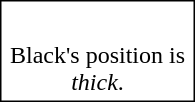<table style="margin:1em;border: solid thin;width: 130px;float: right;">
<tr>
<td style="padding: 2px;"><br></td>
</tr>
<tr>
<td style="text-align:center">Black's position is <em>thick</em>.</td>
</tr>
</table>
